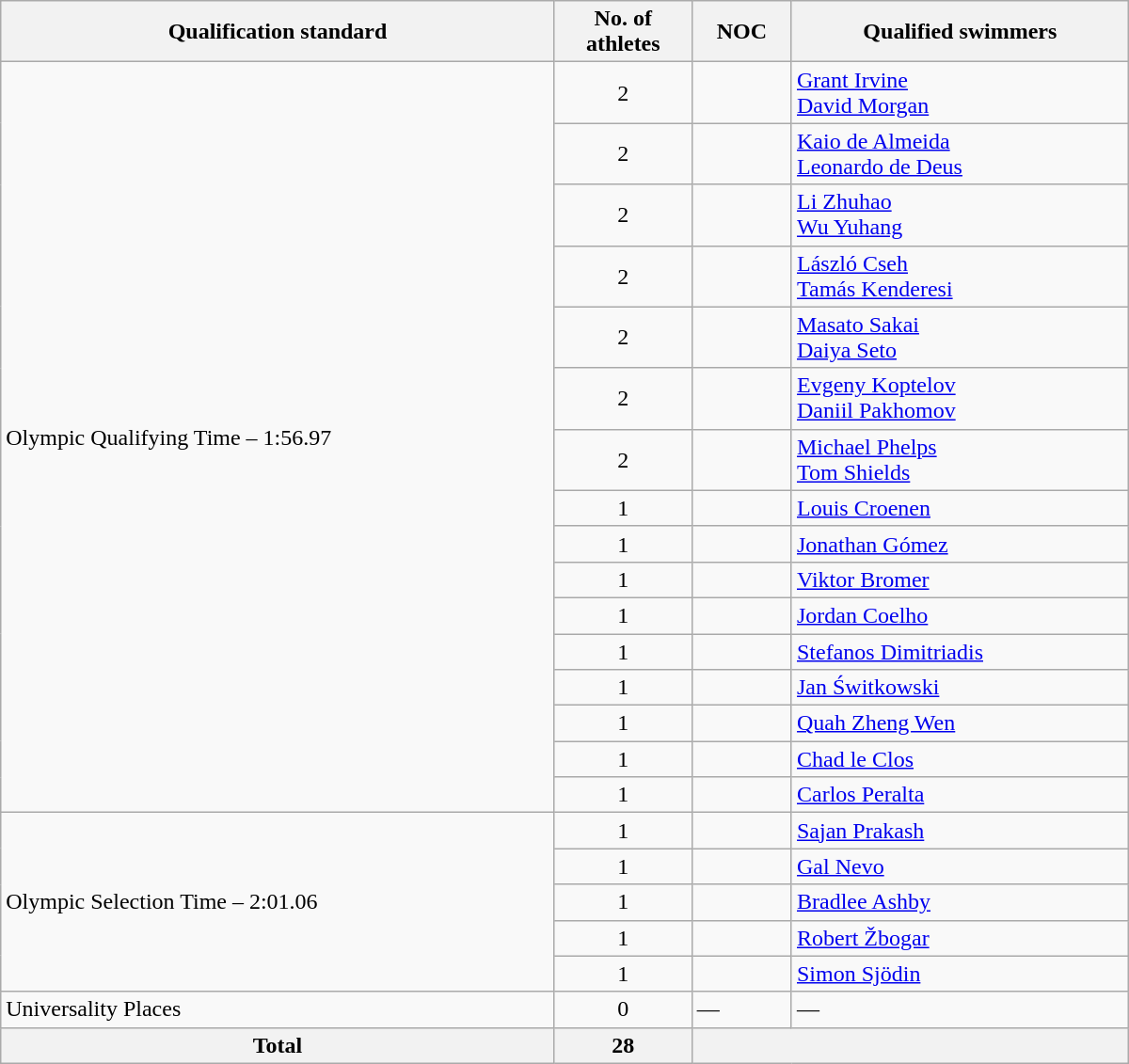<table class=wikitable style="text-align:left" width=800>
<tr>
<th>Qualification standard</th>
<th width=90>No. of athletes</th>
<th>NOC</th>
<th>Qualified swimmers</th>
</tr>
<tr>
<td rowspan=16>Olympic Qualifying Time – 1:56.97</td>
<td align=center>2</td>
<td></td>
<td><a href='#'>Grant Irvine</a><br><a href='#'>David Morgan</a></td>
</tr>
<tr>
<td align=center>2</td>
<td></td>
<td><a href='#'>Kaio de Almeida</a><br><a href='#'>Leonardo de Deus</a></td>
</tr>
<tr>
<td align=center>2</td>
<td></td>
<td><a href='#'>Li Zhuhao</a><br><a href='#'>Wu Yuhang</a></td>
</tr>
<tr>
<td align=center>2</td>
<td></td>
<td><a href='#'>László Cseh</a><br><a href='#'>Tamás Kenderesi</a></td>
</tr>
<tr>
<td align=center>2</td>
<td></td>
<td><a href='#'>Masato Sakai</a><br><a href='#'>Daiya Seto</a></td>
</tr>
<tr>
<td align=center>2</td>
<td></td>
<td><a href='#'>Evgeny Koptelov</a><br><a href='#'>Daniil Pakhomov</a></td>
</tr>
<tr>
<td align=center>2</td>
<td></td>
<td><a href='#'>Michael Phelps</a><br><a href='#'>Tom Shields</a></td>
</tr>
<tr>
<td align=center>1</td>
<td></td>
<td><a href='#'>Louis Croenen</a></td>
</tr>
<tr>
<td align=center>1</td>
<td></td>
<td><a href='#'>Jonathan Gómez</a></td>
</tr>
<tr>
<td align=center>1</td>
<td></td>
<td><a href='#'>Viktor Bromer</a></td>
</tr>
<tr>
<td align=center>1</td>
<td></td>
<td><a href='#'>Jordan Coelho</a></td>
</tr>
<tr>
<td align=center>1</td>
<td></td>
<td><a href='#'>Stefanos Dimitriadis</a></td>
</tr>
<tr>
<td align=center>1</td>
<td></td>
<td><a href='#'>Jan Świtkowski</a></td>
</tr>
<tr>
<td align="center">1</td>
<td></td>
<td><a href='#'>Quah Zheng Wen</a><br></td>
</tr>
<tr>
<td align=center>1</td>
<td></td>
<td><a href='#'>Chad le Clos</a></td>
</tr>
<tr>
<td align=center>1</td>
<td></td>
<td><a href='#'>Carlos Peralta</a></td>
</tr>
<tr>
<td rowspan=5>Olympic Selection Time – 2:01.06</td>
<td align=center>1</td>
<td></td>
<td><a href='#'>Sajan Prakash</a></td>
</tr>
<tr>
<td align=center>1</td>
<td></td>
<td><a href='#'>Gal Nevo</a></td>
</tr>
<tr>
<td align=center>1</td>
<td></td>
<td><a href='#'>Bradlee Ashby</a></td>
</tr>
<tr>
<td align=center>1</td>
<td></td>
<td><a href='#'>Robert Žbogar</a></td>
</tr>
<tr>
<td align=center>1</td>
<td></td>
<td><a href='#'>Simon Sjödin</a></td>
</tr>
<tr>
<td>Universality Places</td>
<td align=center>0</td>
<td>—</td>
<td>—</td>
</tr>
<tr>
<th><strong>Total</strong></th>
<th>28</th>
<th colspan=2></th>
</tr>
</table>
